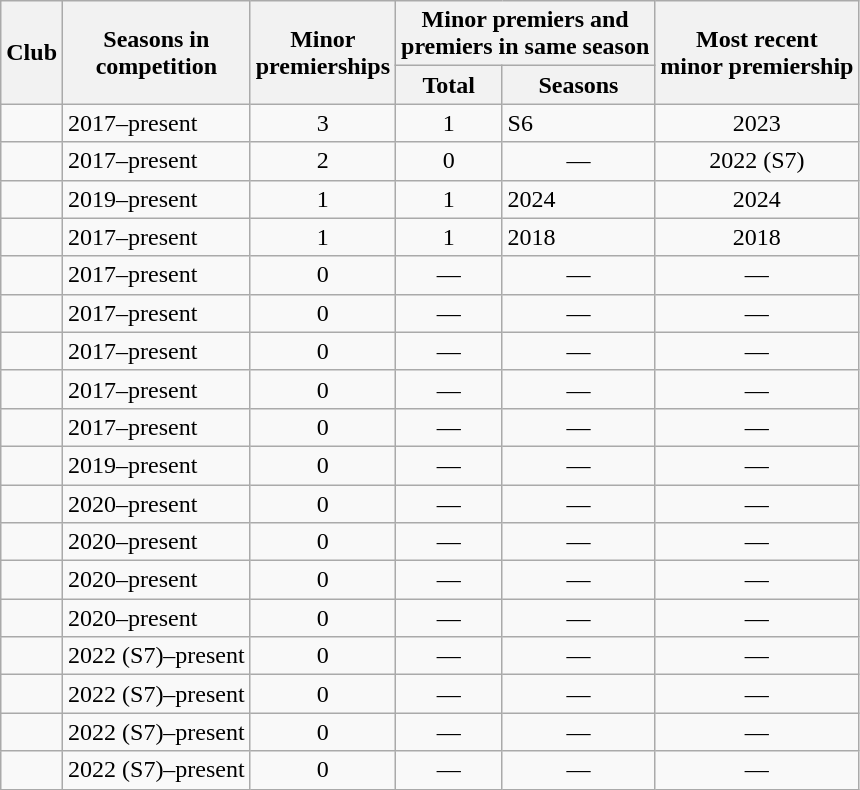<table class="wikitable sortable" style=text-align:center>
<tr>
<th rowspan=2>Club</th>
<th rowspan=2>Seasons in<br>competition</th>
<th rowspan=2>Minor<br>premierships</th>
<th colspan=2>Minor premiers and<br>premiers in same season</th>
<th rowspan=2>Most recent<br>minor premiership</th>
</tr>
<tr>
<th>Total</th>
<th>Seasons</th>
</tr>
<tr>
<td align=left></td>
<td align=left>2017–present</td>
<td>3</td>
<td>1</td>
<td align=left>S6</td>
<td>2023</td>
</tr>
<tr>
<td align=left></td>
<td align=left>2017–present</td>
<td>2</td>
<td>0</td>
<td>—</td>
<td>2022 (S7)</td>
</tr>
<tr>
<td align=left></td>
<td align=left>2019–present</td>
<td>1</td>
<td>1</td>
<td align=left>2024</td>
<td>2024</td>
</tr>
<tr>
<td align=left></td>
<td align=left>2017–present</td>
<td>1</td>
<td>1</td>
<td align=left>2018</td>
<td>2018</td>
</tr>
<tr>
<td align=left></td>
<td align=left>2017–present</td>
<td>0</td>
<td>—</td>
<td>—</td>
<td>—</td>
</tr>
<tr>
<td align=left></td>
<td align=left>2017–present</td>
<td>0</td>
<td>—</td>
<td>—</td>
<td>—</td>
</tr>
<tr>
<td align=left></td>
<td align=left>2017–present</td>
<td>0</td>
<td>—</td>
<td>—</td>
<td>—</td>
</tr>
<tr>
<td align=left></td>
<td align=left>2017–present</td>
<td>0</td>
<td>—</td>
<td>—</td>
<td>—</td>
</tr>
<tr>
<td align=left></td>
<td align=left>2017–present</td>
<td>0</td>
<td>—</td>
<td>—</td>
<td>—</td>
</tr>
<tr>
<td align=left></td>
<td align=left>2019–present</td>
<td>0</td>
<td>—</td>
<td>—</td>
<td>—</td>
</tr>
<tr>
<td align=left></td>
<td align=left>2020–present</td>
<td>0</td>
<td>—</td>
<td>—</td>
<td>—</td>
</tr>
<tr>
<td align=left></td>
<td align=left>2020–present</td>
<td>0</td>
<td>—</td>
<td>—</td>
<td>—</td>
</tr>
<tr>
<td align=left></td>
<td align=left>2020–present</td>
<td>0</td>
<td>—</td>
<td>—</td>
<td>—</td>
</tr>
<tr>
<td align=left></td>
<td align=left>2020–present</td>
<td>0</td>
<td>—</td>
<td>—</td>
<td>—</td>
</tr>
<tr>
<td align=left></td>
<td align=left>2022 (S7)–present</td>
<td>0</td>
<td>—</td>
<td>—</td>
<td>—</td>
</tr>
<tr>
<td align=left></td>
<td align=left>2022 (S7)–present</td>
<td>0</td>
<td>—</td>
<td>—</td>
<td>—</td>
</tr>
<tr>
<td align=left></td>
<td align=left>2022 (S7)–present</td>
<td>0</td>
<td>—</td>
<td>—</td>
<td>—</td>
</tr>
<tr>
<td align=left></td>
<td align=left>2022 (S7)–present</td>
<td>0</td>
<td>—</td>
<td>—</td>
<td>—</td>
</tr>
</table>
